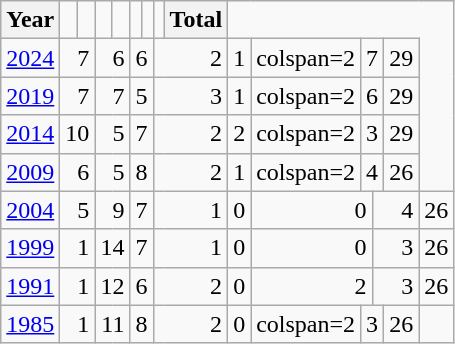<table class="wikitable" style="text-align:right; padding-left:1em">
<tr>
<th align="left">Year</th>
<td></td>
<td></td>
<td></td>
<td></td>
<td></td>
<td></td>
<td></td>
<th align="left">Total</th>
</tr>
<tr>
<td align=left><a href='#'>2024</a></td>
<td colspan=2>7</td>
<td colspan=2>6</td>
<td colspan=2>6</td>
<td colspan=2>2</td>
<td colspan=2>1</td>
<td>colspan=2 </td>
<td colspan=2>7</td>
<td>29</td>
</tr>
<tr>
<td align=left><a href='#'>2019</a></td>
<td colspan=2>7</td>
<td colspan=2>7</td>
<td colspan=2>5</td>
<td colspan=2>3</td>
<td colspan=2>1</td>
<td>colspan=2 </td>
<td colspan=2>6</td>
<td>29</td>
</tr>
<tr>
<td align=left><a href='#'>2014</a></td>
<td colspan=2>10</td>
<td colspan=2>5</td>
<td colspan=2>7</td>
<td colspan=2>2</td>
<td colspan=2>2</td>
<td>colspan=2 </td>
<td colspan=2>3</td>
<td>29</td>
</tr>
<tr>
<td align=left><a href='#'>2009</a></td>
<td colspan=2>6</td>
<td colspan=2>5</td>
<td colspan=2>8</td>
<td colspan=2>2</td>
<td colspan=2>1</td>
<td>colspan=2 </td>
<td colspan=2>4</td>
<td>26</td>
</tr>
<tr>
<td align=left><a href='#'>2004</a></td>
<td colspan=2>5</td>
<td colspan=2>9</td>
<td colspan=2>7</td>
<td colspan=2>1</td>
<td colspan=2>0</td>
<td colspan=2>0</td>
<td colspan=2>4</td>
<td>26</td>
</tr>
<tr>
<td align=left><a href='#'>1999</a></td>
<td colspan=2>1</td>
<td colspan=2>14</td>
<td colspan=2>7</td>
<td colspan=2>1</td>
<td colspan=2>0</td>
<td colspan=2>0</td>
<td colspan=2>3</td>
<td>26</td>
</tr>
<tr>
<td align=left><a href='#'>1991</a></td>
<td colspan=2>1</td>
<td colspan=2>12</td>
<td colspan=2>6</td>
<td colspan=2>2</td>
<td colspan=2>0</td>
<td colspan=2>2</td>
<td colspan=2>3</td>
<td>26</td>
</tr>
<tr>
<td align=left><a href='#'>1985</a></td>
<td colspan=2>1</td>
<td colspan=2>11</td>
<td colspan=2>8</td>
<td colspan=2>2</td>
<td colspan=2>0</td>
<td>colspan=2 </td>
<td colspan=2>3</td>
<td>26</td>
</tr>
</table>
